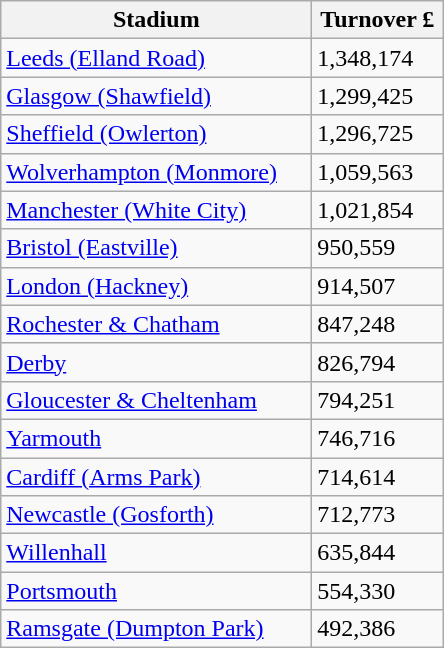<table class="wikitable">
<tr>
<th width=200>Stadium</th>
<th width=80>Turnover £</th>
</tr>
<tr>
<td><a href='#'>Leeds (Elland Road)</a></td>
<td>1,348,174</td>
</tr>
<tr>
<td><a href='#'>Glasgow (Shawfield)</a></td>
<td>1,299,425</td>
</tr>
<tr>
<td><a href='#'>Sheffield (Owlerton)</a></td>
<td>1,296,725</td>
</tr>
<tr>
<td><a href='#'>Wolverhampton (Monmore)</a></td>
<td>1,059,563</td>
</tr>
<tr>
<td><a href='#'>Manchester (White City)</a></td>
<td>1,021,854</td>
</tr>
<tr>
<td><a href='#'>Bristol (Eastville)</a></td>
<td>950,559</td>
</tr>
<tr>
<td><a href='#'>London (Hackney)</a></td>
<td>914,507</td>
</tr>
<tr>
<td><a href='#'>Rochester & Chatham</a></td>
<td>847,248</td>
</tr>
<tr>
<td><a href='#'>Derby</a></td>
<td>826,794</td>
</tr>
<tr>
<td><a href='#'>Gloucester & Cheltenham</a></td>
<td>794,251</td>
</tr>
<tr>
<td><a href='#'>Yarmouth</a></td>
<td>746,716</td>
</tr>
<tr>
<td><a href='#'>Cardiff (Arms Park)</a></td>
<td>714,614</td>
</tr>
<tr>
<td><a href='#'>Newcastle (Gosforth)</a></td>
<td>712,773</td>
</tr>
<tr>
<td><a href='#'>Willenhall</a></td>
<td>635,844</td>
</tr>
<tr>
<td><a href='#'>Portsmouth</a></td>
<td>554,330</td>
</tr>
<tr>
<td><a href='#'>Ramsgate (Dumpton Park)</a></td>
<td>492,386</td>
</tr>
</table>
